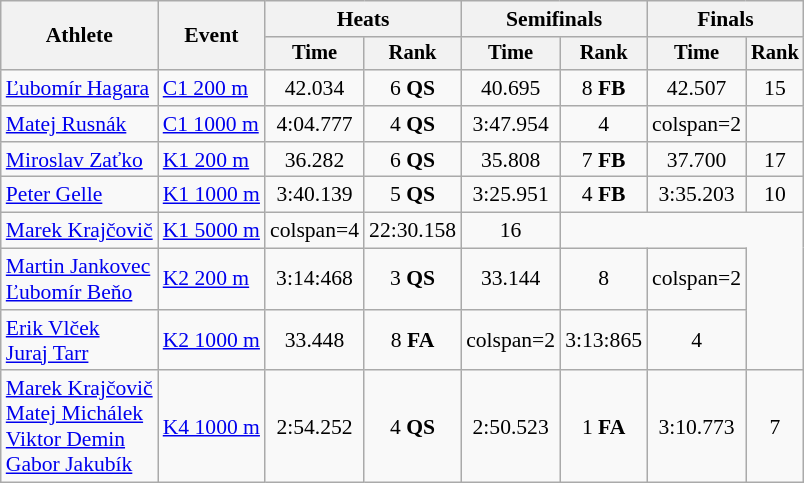<table class="wikitable" style="font-size:90%">
<tr>
<th rowspan="2">Athlete</th>
<th rowspan="2">Event</th>
<th colspan=2>Heats</th>
<th colspan=2>Semifinals</th>
<th colspan=2>Finals</th>
</tr>
<tr style="font-size:95%">
<th>Time</th>
<th>Rank</th>
<th>Time</th>
<th>Rank</th>
<th>Time</th>
<th>Rank</th>
</tr>
<tr align=center>
<td align=left><a href='#'>Ľubomír Hagara</a></td>
<td align=left><a href='#'>C1 200 m</a></td>
<td>42.034</td>
<td>6 <strong>QS</strong></td>
<td>40.695</td>
<td>8 <strong>FB</strong></td>
<td>42.507</td>
<td>15</td>
</tr>
<tr align=center>
<td align=left><a href='#'>Matej Rusnák</a></td>
<td align=left><a href='#'>C1 1000 m</a></td>
<td>4:04.777</td>
<td>4 <strong>QS</strong></td>
<td>3:47.954</td>
<td>4</td>
<td>colspan=2 </td>
</tr>
<tr align=center>
<td align=left><a href='#'>Miroslav Zaťko</a></td>
<td align=left><a href='#'>K1 200 m</a></td>
<td>36.282</td>
<td>6 <strong>QS</strong></td>
<td>35.808</td>
<td>7 <strong>FB</strong></td>
<td>37.700</td>
<td>17</td>
</tr>
<tr align=center>
<td align=left><a href='#'>Peter Gelle</a></td>
<td align=left><a href='#'>K1 1000 m</a></td>
<td>3:40.139</td>
<td>5 <strong>QS</strong></td>
<td>3:25.951</td>
<td>4 <strong>FB</strong></td>
<td>3:35.203</td>
<td>10</td>
</tr>
<tr align=center>
<td align=left><a href='#'>Marek Krajčovič</a></td>
<td align=left><a href='#'>K1 5000 m</a></td>
<td>colspan=4 </td>
<td>22:30.158</td>
<td>16</td>
</tr>
<tr align=center>
<td align=left><a href='#'>Martin Jankovec</a> <br> <a href='#'>Ľubomír Beňo</a></td>
<td align=left><a href='#'>K2 200 m</a></td>
<td>3:14:468</td>
<td>3 <strong>QS</strong></td>
<td>33.144</td>
<td>8</td>
<td>colspan=2 </td>
</tr>
<tr align=center>
<td align=left><a href='#'>Erik Vlček</a> <br> <a href='#'>Juraj Tarr</a></td>
<td align=left><a href='#'>K2 1000 m</a></td>
<td>33.448</td>
<td>8 <strong>FA</strong></td>
<td>colspan=2 </td>
<td>3:13:865</td>
<td>4</td>
</tr>
<tr align=center>
<td align=left><a href='#'>Marek Krajčovič</a> <br> <a href='#'>Matej Michálek</a> <br> <a href='#'>Viktor Demin</a> <br> <a href='#'>Gabor Jakubík</a></td>
<td align=left><a href='#'>K4 1000 m</a></td>
<td>2:54.252</td>
<td>4 <strong>QS</strong></td>
<td>2:50.523</td>
<td>1 <strong>FA</strong></td>
<td>3:10.773</td>
<td>7</td>
</tr>
</table>
